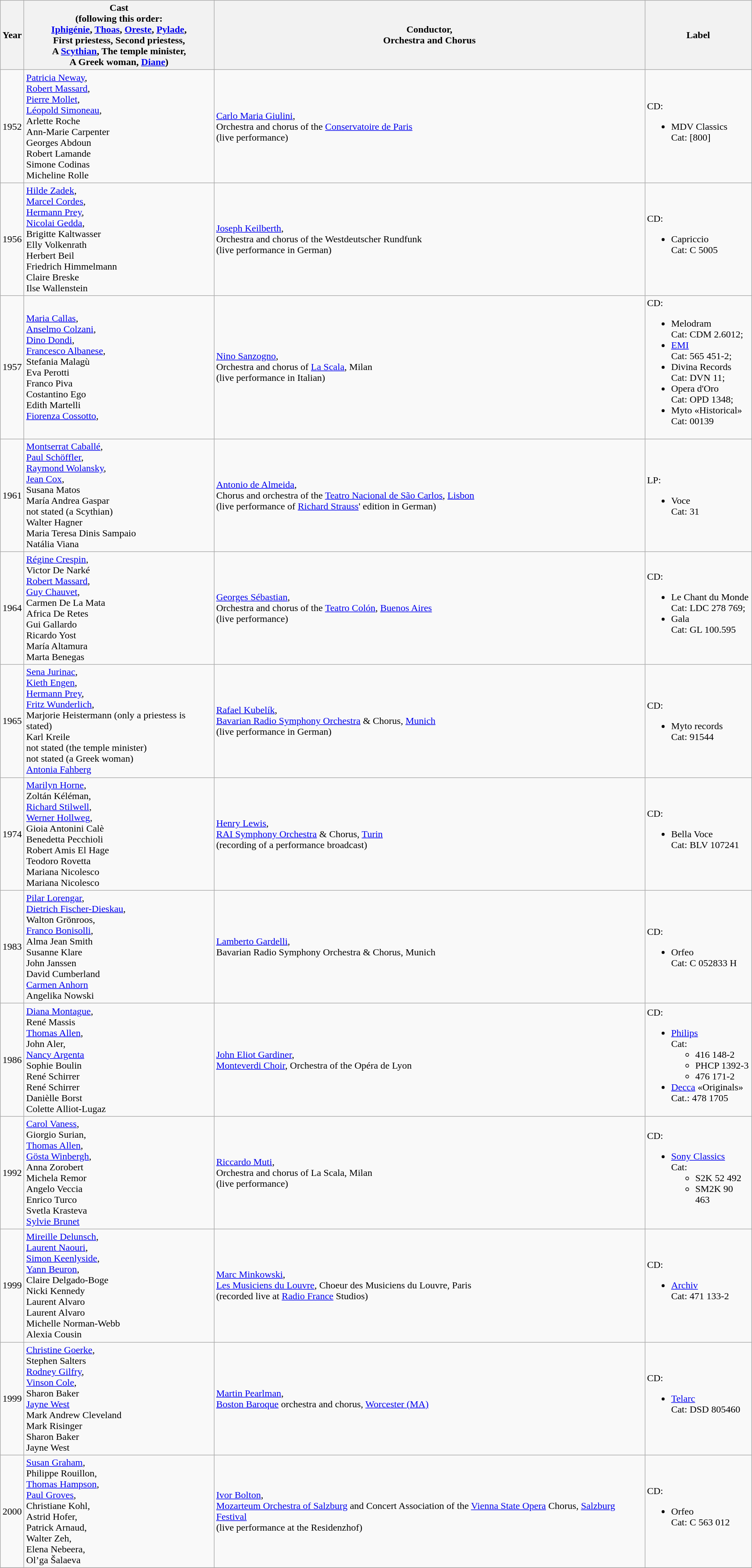<table class="wikitable">
<tr>
<th>Year</th>
<th>Cast<br>(following this order:<br><a href='#'>Iphigénie</a>, <a href='#'>Thoas</a>, <a href='#'>Oreste</a>, <a href='#'>Pylade</a>,<br>First priestess, Second priestess,<br>A <a href='#'>Scythian</a>, The temple minister,<br>A Greek woman, <a href='#'>Diane</a>)</th>
<th>Conductor,<br>Orchestra and Chorus</th>
<th>Label</th>
</tr>
<tr>
<td>1952</td>
<td><a href='#'>Patricia Neway</a>,<br><a href='#'>Robert Massard</a>,<br><a href='#'>Pierre Mollet</a>,<br><a href='#'>Léopold Simoneau</a>,<br>Arlette Roche<br>Ann-Marie Carpenter<br>Georges Abdoun<br>Robert Lamande<br>Simone Codinas<br>Micheline Rolle<br></td>
<td><a href='#'>Carlo Maria Giulini</a>, <br>Orchestra and chorus of the <a href='#'>Conservatoire de Paris</a><br>(live performance)</td>
<td>CD:<br><ul><li>MDV Classics<br>Cat: [800]</li></ul></td>
</tr>
<tr>
<td>1956</td>
<td><a href='#'>Hilde Zadek</a>,<br><a href='#'>Marcel Cordes</a>,<br><a href='#'>Hermann Prey</a>,<br><a href='#'>Nicolai Gedda</a>,<br>Brigitte Kaltwasser<br>Elly Volkenrath<br>Herbert Beil<br>Friedrich Himmelmann<br>Claire Breske<br>Ilse Wallenstein<br></td>
<td><a href='#'>Joseph Keilberth</a>,<br>Orchestra and chorus of the Westdeutscher Rundfunk <br>(live performance in German)</td>
<td>CD:<br><ul><li>Capriccio <br>Cat: C 5005</li></ul></td>
</tr>
<tr>
<td>1957</td>
<td><a href='#'>Maria Callas</a>,<br><a href='#'>Anselmo Colzani</a>,<br><a href='#'>Dino Dondi</a>,<br><a href='#'>Francesco Albanese</a>,<br>Stefania Malagù<br>Eva Perotti<br>Franco Piva<br>Costantino Ego<br>Edith Martelli<br><a href='#'>Fiorenza Cossotto</a>,<br></td>
<td><a href='#'>Nino Sanzogno</a>,<br>Orchestra and chorus of <a href='#'>La Scala</a>, Milan <br>(live performance in Italian)</td>
<td>CD:<br><ul><li>Melodram<br>Cat: CDM 2.6012;</li><li><a href='#'>EMI</a> <br>Cat: 565 451-2;</li><li>Divina Records <br>Cat: DVN 11;</li><li>Opera d'Oro<br>Cat: OPD 1348;</li><li>Myto «Historical»<br>Cat: 00139</li></ul></td>
</tr>
<tr>
<td>1961</td>
<td><a href='#'>Montserrat Caballé</a>,<br><a href='#'>Paul Schöffler</a>,<br><a href='#'>Raymond Wolansky</a>,<br><a href='#'>Jean Cox</a>,<br>Susana Matos<br>María Andrea Gaspar<br>not stated (a Scythian)<br>Walter Hagner<br>Maria Teresa Dinis Sampaio<br>Natália Viana</td>
<td><a href='#'>Antonio de Almeida</a>,<br>Chorus and orchestra of the <a href='#'>Teatro Nacional de São Carlos</a>, <a href='#'>Lisbon</a> <br>(live performance of <a href='#'>Richard Strauss</a>' edition in German)</td>
<td><br>LP:<ul><li>Voce<br>Cat: 31</li></ul></td>
</tr>
<tr>
<td>1964</td>
<td><a href='#'>Régine Crespin</a>,<br>Victor De Narké<br><a href='#'>Robert Massard</a>, <br><a href='#'>Guy Chauvet</a>,<br>Carmen De La Mata<br>Africa De Retes<br>Gui Gallardo<br>Ricardo Yost<br>María Altamura<br>Marta Benegas</td>
<td><a href='#'>Georges Sébastian</a>,<br>Orchestra and chorus of the <a href='#'>Teatro Colón</a>, <a href='#'>Buenos Aires</a><br>(live performance)</td>
<td>CD:<br><ul><li>Le Chant du Monde <br>Cat: LDC 278 769;</li><li>Gala<br>Cat:  GL 100.595</li></ul></td>
</tr>
<tr>
<td>1965</td>
<td><a href='#'>Sena Jurinac</a>,<br><a href='#'>Kieth Engen</a>,<br><a href='#'>Hermann Prey</a>,<br><a href='#'>Fritz Wunderlich</a>,<br>Marjorie Heistermann (only a priestess is stated)<br>Karl Kreile<br>not stated (the temple minister)<br>not stated (a Greek woman)<br><a href='#'>Antonia Fahberg</a></td>
<td><a href='#'>Rafael Kubelík</a>,<br><a href='#'>Bavarian Radio Symphony Orchestra</a> & Chorus, <a href='#'>Munich</a> <br>(live performance in German)</td>
<td><br>CD:<ul><li>Myto records<br>Cat: 91544</li></ul></td>
</tr>
<tr>
<td>1974</td>
<td><a href='#'>Marilyn Horne</a>,<br>Zoltán Kéléman,<br><a href='#'>Richard Stilwell</a>,<br><a href='#'>Werner Hollweg</a>,<br>Gioia Antonini Calè<br>Benedetta Pecchioli<br>Robert Amis El Hage<br>Teodoro Rovetta<br>Mariana Nicolesco<br>Mariana Nicolesco<br></td>
<td><a href='#'>Henry Lewis</a>, <br><a href='#'>RAI Symphony Orchestra</a> & Chorus, <a href='#'>Turin</a><br>(recording of a performance broadcast)</td>
<td>CD:<br><ul><li>Bella Voce<br>Cat: BLV 107241</li></ul></td>
</tr>
<tr>
<td>1983</td>
<td><a href='#'>Pilar Lorengar</a>,<br><a href='#'>Dietrich Fischer-Dieskau</a>,<br>Walton Grönroos,<br><a href='#'>Franco Bonisolli</a>,<br>Alma Jean Smith<br>Susanne Klare<br>John Janssen<br>David Cumberland<br><a href='#'>Carmen Anhorn</a><br>Angelika Nowski</td>
<td><a href='#'>Lamberto Gardelli</a>,<br>Bavarian Radio Symphony Orchestra & Chorus, Munich <br></td>
<td><br>CD:<ul><li>Orfeo<br>Cat: C 052833 H</li></ul></td>
</tr>
<tr>
<td>1986</td>
<td><a href='#'>Diana Montague</a>,<br>René Massis<br><a href='#'>Thomas Allen</a>,<br>John Aler,<br><a href='#'>Nancy Argenta</a><br>Sophie Boulin<br>René Schirrer<br>René Schirrer<br>Danièlle Borst<br>Colette Alliot-Lugaz</td>
<td><a href='#'>John Eliot Gardiner</a>,<br><a href='#'>Monteverdi Choir</a>, Orchestra of the Opéra de Lyon</td>
<td>CD:<br><ul><li><a href='#'>Philips</a> <br>Cat:<ul><li>416 148-2</li><li>PHCP 1392-3</li><li>476 171-2</li></ul></li><li><a href='#'>Decca</a> «Originals»<br>Cat.: 478 1705</li></ul></td>
</tr>
<tr>
<td>1992</td>
<td><a href='#'>Carol Vaness</a>,<br>Giorgio Surian,<br><a href='#'>Thomas Allen</a>,<br><a href='#'>Gösta Winbergh</a>,<br> Anna Zorobert<br>Michela Remor<br>Angelo Veccia<br>Enrico Turco<br>Svetla Krasteva<br><a href='#'>Sylvie Brunet</a></td>
<td><a href='#'>Riccardo Muti</a>,<br>Orchestra and chorus of La Scala, Milan <br>(live performance)</td>
<td>CD:<br><ul><li><a href='#'>Sony Classics</a><br>Cat:<ul><li>S2K 52 492</li><li>SM2K 90 463</li></ul></li></ul></td>
</tr>
<tr>
<td>1999</td>
<td><a href='#'>Mireille Delunsch</a>,<br><a href='#'>Laurent Naouri</a>,<br><a href='#'>Simon Keenlyside</a>,<br><a href='#'>Yann Beuron</a>,<br>Claire Delgado-Boge<br>Nicki Kennedy<br>Laurent Alvaro<br>Laurent Alvaro<br>Michelle Norman-Webb<br>Alexia Cousin</td>
<td><a href='#'>Marc Minkowski</a>,<br><a href='#'>Les Musiciens du Louvre</a>, Choeur des Musiciens du Louvre, Paris<br> (recorded live at <a href='#'>Radio France</a> Studios)</td>
<td>CD:<br><ul><li><a href='#'>Archiv</a><br>Cat: 471 133-2</li></ul></td>
</tr>
<tr>
<td>1999</td>
<td><a href='#'>Christine Goerke</a>,<br>Stephen Salters<br><a href='#'>Rodney Gilfry</a>, <br><a href='#'>Vinson Cole</a>,<br>Sharon Baker<br><a href='#'>Jayne West</a><br> Mark Andrew Cleveland<br>Mark Risinger<br>Sharon Baker<br>Jayne West</td>
<td><a href='#'>Martin Pearlman</a>,<br><a href='#'>Boston Baroque</a> orchestra and chorus, <a href='#'>Worcester (MA)</a></td>
<td>CD:<br><ul><li><a href='#'>Telarc</a> <br>Cat: DSD 805460</li></ul></td>
</tr>
<tr>
<td>2000</td>
<td><a href='#'>Susan Graham</a>,<br>Philippe Rouillon,<br><a href='#'>Thomas Hampson</a>,<br><a href='#'>Paul Groves</a>,<br>Christiane Kohl,<br>Astrid Hofer,<br>Patrick Arnaud,<br>Walter Zeh,<br>Elena Nebeera,<br>Ol’ga Šalaeva</td>
<td><a href='#'>Ivor Bolton</a>,<br><a href='#'>Mozarteum Orchestra of Salzburg</a> and Concert Association of the <a href='#'>Vienna State Opera</a> Chorus, <a href='#'>Salzburg Festival</a> <br>(live performance at the Residenzhof)</td>
<td>CD:<br><ul><li>Orfeo<br>Cat: C 563 012</li></ul></td>
</tr>
<tr>
</tr>
</table>
